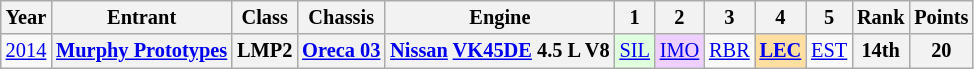<table class="wikitable" style="text-align:center; font-size:85%">
<tr>
<th>Year</th>
<th>Entrant</th>
<th>Class</th>
<th>Chassis</th>
<th>Engine</th>
<th>1</th>
<th>2</th>
<th>3</th>
<th>4</th>
<th>5</th>
<th>Rank</th>
<th>Points</th>
</tr>
<tr>
<td><a href='#'>2014</a></td>
<th nowrap><a href='#'>Murphy Prototypes</a></th>
<th>LMP2</th>
<th nowrap><a href='#'>Oreca 03</a></th>
<th nowrap><a href='#'>Nissan</a> <a href='#'>VK45DE</a> 4.5 L V8</th>
<td style="background:#DFFFDF;"><a href='#'>SIL</a><br></td>
<td style="background:#EFCFFF;"><a href='#'>IMO</a><br></td>
<td><a href='#'>RBR</a></td>
<td style="background:#FFDF9F;"><strong><a href='#'>LEC</a></strong><br></td>
<td><a href='#'>EST</a></td>
<th>14th</th>
<th>20</th>
</tr>
</table>
